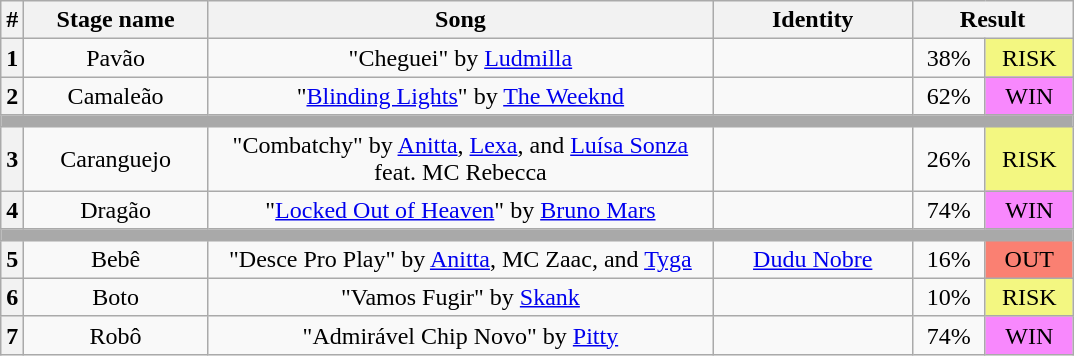<table class="wikitable plainrowheaders" style="text-align: center;">
<tr>
<th>#</th>
<th width=115>Stage name</th>
<th width=330>Song</th>
<th width=125>Identity</th>
<th style="width:100px;" colspan="2">Result</th>
</tr>
<tr>
<th>1</th>
<td>Pavão</td>
<td>"Cheguei" by <a href='#'>Ludmilla</a></td>
<td></td>
<td>38%</td>
<td style="background:#F3F781">RISK</td>
</tr>
<tr>
<th>2</th>
<td>Camaleão</td>
<td>"<a href='#'>Blinding Lights</a>" by <a href='#'>The Weeknd</a></td>
<td></td>
<td>62%</td>
<td style="background:#F888FD">WIN</td>
</tr>
<tr>
<td colspan="6" style="background:darkGrey;"></td>
</tr>
<tr>
<th>3</th>
<td>Caranguejo</td>
<td>"Combatchy" by <a href='#'>Anitta</a>, <a href='#'>Lexa</a>, and <a href='#'>Luísa Sonza</a> feat. MC Rebecca</td>
<td></td>
<td>26%</td>
<td style="background:#F3F781">RISK</td>
</tr>
<tr>
<th>4</th>
<td>Dragão</td>
<td>"<a href='#'>Locked Out of Heaven</a>" by <a href='#'>Bruno Mars</a></td>
<td></td>
<td>74%</td>
<td style="background:#F888FD">WIN</td>
</tr>
<tr>
<td colspan="6" style="background:darkGrey;"></td>
</tr>
<tr>
<th>5</th>
<td>Bebê</td>
<td>"Desce Pro Play" by <a href='#'>Anitta</a>, MC Zaac, and <a href='#'>Tyga</a></td>
<td><a href='#'>Dudu Nobre</a></td>
<td>16%</td>
<td style="background:salmon;">OUT</td>
</tr>
<tr>
<th>6</th>
<td>Boto</td>
<td>"Vamos Fugir" by <a href='#'>Skank</a></td>
<td></td>
<td>10%</td>
<td style="background:#F3F781">RISK</td>
</tr>
<tr>
<th>7</th>
<td>Robô</td>
<td>"Admirável Chip Novo" by <a href='#'>Pitty</a></td>
<td></td>
<td>74%</td>
<td style="background:#F888FD">WIN</td>
</tr>
</table>
